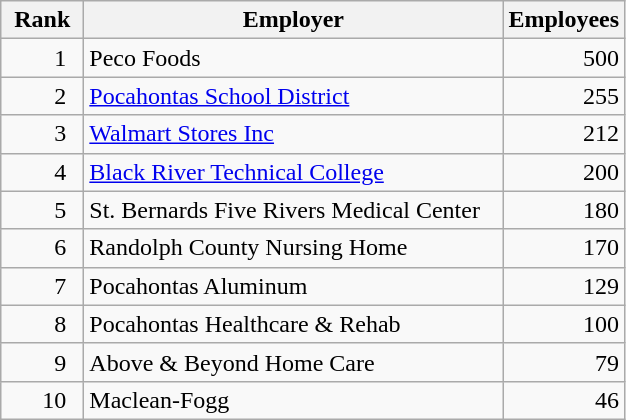<table class="wikitable" style="float:left; margin-right:1em">
<tr>
<th style="width: 3em;">Rank</th>
<th style="width: 17em;">Employer</th>
<th style="width: 3em;">Employees</th>
</tr>
<tr>
<td align="right">1  </td>
<td>Peco Foods</td>
<td align="right">500</td>
</tr>
<tr>
<td align="right">2  </td>
<td><a href='#'>Pocahontas School District</a></td>
<td align="right">255</td>
</tr>
<tr>
<td align="right">3  </td>
<td><a href='#'>Walmart Stores Inc</a></td>
<td align="right">212</td>
</tr>
<tr>
<td align="right">4  </td>
<td><a href='#'>Black River Technical College</a></td>
<td align="right">200</td>
</tr>
<tr>
<td align="right">5  </td>
<td>St. Bernards Five Rivers Medical Center</td>
<td align="right">180</td>
</tr>
<tr>
<td align="right">6  </td>
<td>Randolph County Nursing Home</td>
<td align="right">170</td>
</tr>
<tr>
<td align="right">7  </td>
<td>Pocahontas Aluminum</td>
<td align="right">129</td>
</tr>
<tr>
<td align="right">8  </td>
<td>Pocahontas Healthcare & Rehab</td>
<td align="right">100</td>
</tr>
<tr>
<td align="right">9  </td>
<td>Above & Beyond Home Care</td>
<td align="right">79</td>
</tr>
<tr>
<td align="right">10  </td>
<td>Maclean-Fogg</td>
<td align="right">46</td>
</tr>
</table>
